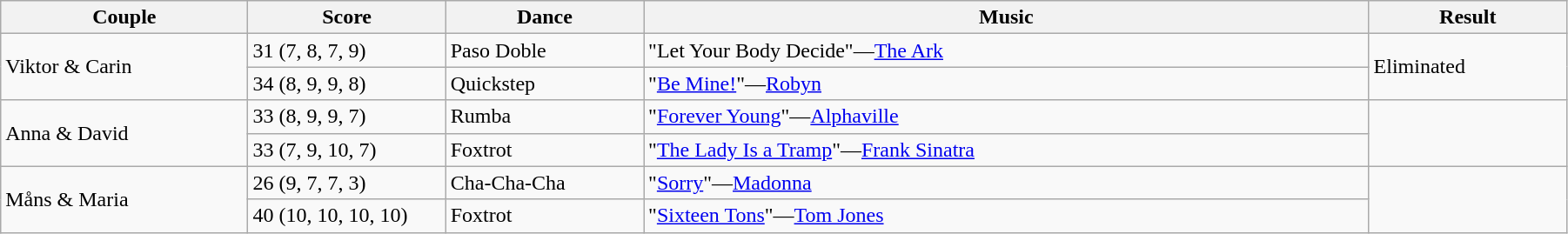<table class="wikitable sortable" style="width:95%; white-space:nowrap">
<tr>
<th style="width:15%">Couple</th>
<th style="width:12%">Score</th>
<th style="width:12%">Dance</th>
<th style="width:44%">Music</th>
<th style="width:12%">Result</th>
</tr>
<tr>
<td rowspan=2>Viktor & Carin</td>
<td>31 (7, 8, 7, 9)</td>
<td>Paso Doble</td>
<td>"Let Your Body Decide"—<a href='#'>The Ark</a></td>
<td rowspan=2>Eliminated</td>
</tr>
<tr>
<td>34 (8, 9, 9, 8)</td>
<td>Quickstep</td>
<td>"<a href='#'>Be Mine!</a>"—<a href='#'>Robyn</a></td>
</tr>
<tr>
<td rowspan=2>Anna & David</td>
<td>33 (8, 9, 9, 7)</td>
<td>Rumba</td>
<td>"<a href='#'>Forever Young</a>"—<a href='#'>Alphaville</a></td>
<td rowspan=2></td>
</tr>
<tr>
<td>33 (7, 9, 10, 7)</td>
<td>Foxtrot</td>
<td>"<a href='#'>The Lady Is a Tramp</a>"—<a href='#'>Frank Sinatra</a></td>
</tr>
<tr>
<td rowspan=2>Måns & Maria</td>
<td>26 (9, 7, 7, 3)</td>
<td>Cha-Cha-Cha</td>
<td>"<a href='#'>Sorry</a>"—<a href='#'>Madonna</a></td>
<td rowspan=2></td>
</tr>
<tr>
<td>40 (10, 10, 10, 10)</td>
<td>Foxtrot</td>
<td>"<a href='#'>Sixteen Tons</a>"—<a href='#'>Tom Jones</a></td>
</tr>
</table>
